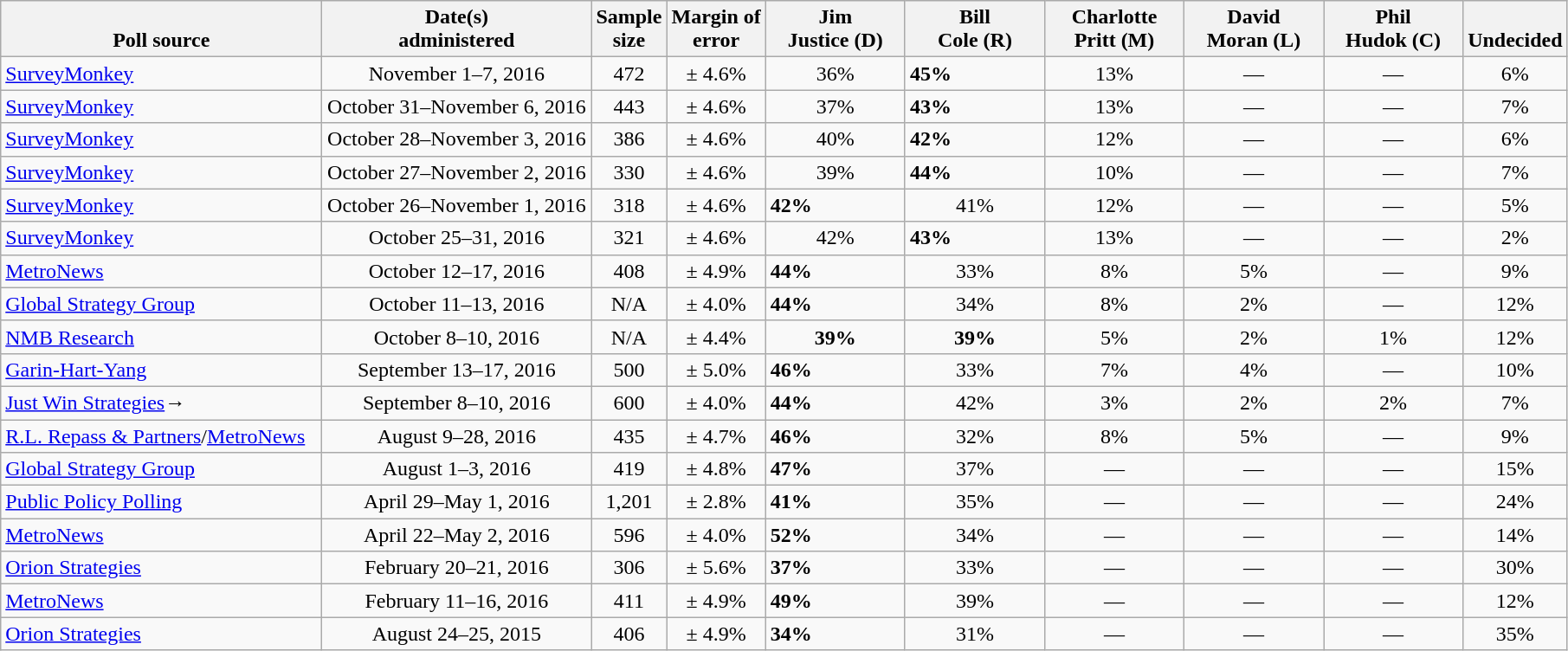<table class="wikitable">
<tr valign= bottom>
<th style="width:240px;">Poll source</th>
<th style="width:200px;">Date(s)<br>administered</th>
<th class=small>Sample<br>size</th>
<th class=small>Margin of<br>error</th>
<th style="width:100px;">Jim<br>Justice (D)</th>
<th style="width:100px;">Bill<br>Cole (R)</th>
<th style="width:100px;">Charlotte<br>Pritt (M)</th>
<th style="width:100px;">David<br>Moran (L)</th>
<th style="width:100px;">Phil<br>Hudok (C)</th>
<th>Undecided</th>
</tr>
<tr>
<td><a href='#'>SurveyMonkey</a></td>
<td align=center>November 1–7, 2016</td>
<td align=center>472</td>
<td align=center>± 4.6%</td>
<td align=center>36%</td>
<td><strong>45%</strong></td>
<td align=center>13%</td>
<td align=center>—</td>
<td align=center>—</td>
<td align=center>6%</td>
</tr>
<tr>
<td><a href='#'>SurveyMonkey</a></td>
<td align=center>October 31–November 6, 2016</td>
<td align=center>443</td>
<td align=center>± 4.6%</td>
<td align=center>37%</td>
<td><strong>43%</strong></td>
<td align=center>13%</td>
<td align=center>—</td>
<td align=center>—</td>
<td align=center>7%</td>
</tr>
<tr>
<td><a href='#'>SurveyMonkey</a></td>
<td align=center>October 28–November 3, 2016</td>
<td align=center>386</td>
<td align=center>± 4.6%</td>
<td align=center>40%</td>
<td><strong>42%</strong></td>
<td align=center>12%</td>
<td align=center>—</td>
<td align=center>—</td>
<td align=center>6%</td>
</tr>
<tr>
<td><a href='#'>SurveyMonkey</a></td>
<td align=center>October 27–November 2, 2016</td>
<td align=center>330</td>
<td align=center>± 4.6%</td>
<td align=center>39%</td>
<td><strong>44%</strong></td>
<td align=center>10%</td>
<td align=center>—</td>
<td align=center>—</td>
<td align=center>7%</td>
</tr>
<tr>
<td><a href='#'>SurveyMonkey</a></td>
<td align=center>October 26–November 1, 2016</td>
<td align=center>318</td>
<td align=center>± 4.6%</td>
<td><strong>42%</strong></td>
<td align=center>41%</td>
<td align=center>12%</td>
<td align=center>—</td>
<td align=center>—</td>
<td align=center>5%</td>
</tr>
<tr>
<td><a href='#'>SurveyMonkey</a></td>
<td align=center>October 25–31, 2016</td>
<td align=center>321</td>
<td align=center>± 4.6%</td>
<td align=center>42%</td>
<td><strong>43%</strong></td>
<td align=center>13%</td>
<td align=center>—</td>
<td align=center>—</td>
<td align=center>2%</td>
</tr>
<tr>
<td><a href='#'>MetroNews</a></td>
<td align=center>October 12–17, 2016</td>
<td align=center>408</td>
<td align=center>± 4.9%</td>
<td><strong>44%</strong></td>
<td align=center>33%</td>
<td align=center>8%</td>
<td align=center>5%</td>
<td align=center>—</td>
<td align=center>9%</td>
</tr>
<tr>
<td><a href='#'>Global Strategy Group</a></td>
<td align=center>October 11–13, 2016</td>
<td align=center>N/A</td>
<td align=center>± 4.0%</td>
<td><strong>44%</strong></td>
<td align=center>34%</td>
<td align=center>8%</td>
<td align=center>2%</td>
<td align=center>—</td>
<td align=center>12%</td>
</tr>
<tr>
<td><a href='#'>NMB Research</a></td>
<td align=center>October 8–10, 2016</td>
<td align=center>N/A</td>
<td align=center>± 4.4%</td>
<td align=center><strong>39%</strong></td>
<td align=center><strong>39%</strong></td>
<td align=center>5%</td>
<td align=center>2%</td>
<td align=center>1%</td>
<td align=center>12%</td>
</tr>
<tr>
<td><a href='#'>Garin-Hart-Yang</a></td>
<td align=center>September 13–17, 2016</td>
<td align=center>500</td>
<td align=center>± 5.0%</td>
<td><strong>46%</strong></td>
<td align=center>33%</td>
<td align=center>7%</td>
<td align=center>4%</td>
<td align=center>—</td>
<td align=center>10%</td>
</tr>
<tr>
<td><a href='#'>Just Win Strategies</a>→</td>
<td align=center>September 8–10, 2016</td>
<td align=center>600</td>
<td align=center>± 4.0%</td>
<td><strong>44%</strong></td>
<td align=center>42%</td>
<td align=center>3%</td>
<td align=center>2%</td>
<td align=center>2%</td>
<td align=center>7%</td>
</tr>
<tr>
<td><a href='#'>R.L. Repass & Partners</a>/<a href='#'>MetroNews</a></td>
<td align=center>August 9–28, 2016</td>
<td align=center>435</td>
<td align=center>± 4.7%</td>
<td><strong>46%</strong></td>
<td align=center>32%</td>
<td align=center>8%</td>
<td align=center>5%</td>
<td align=center>—</td>
<td align=center>9%</td>
</tr>
<tr>
<td><a href='#'>Global Strategy Group</a></td>
<td align=center>August 1–3, 2016</td>
<td align=center>419</td>
<td align=center>± 4.8%</td>
<td><strong>47%</strong></td>
<td align=center>37%</td>
<td align=center>—</td>
<td align=center>—</td>
<td align=center>—</td>
<td align=center>15%</td>
</tr>
<tr>
<td><a href='#'>Public Policy Polling</a></td>
<td align=center>April 29–May 1, 2016</td>
<td align=center>1,201</td>
<td align=center>± 2.8%</td>
<td><strong>41%</strong></td>
<td align=center>35%</td>
<td align=center>—</td>
<td align=center>—</td>
<td align=center>—</td>
<td align=center>24%</td>
</tr>
<tr>
<td><a href='#'>MetroNews</a></td>
<td align=center>April 22–May 2, 2016</td>
<td align=center>596</td>
<td align=center>± 4.0%</td>
<td><strong>52%</strong></td>
<td align=center>34%</td>
<td align=center>—</td>
<td align=center>—</td>
<td align=center>—</td>
<td align=center>14%</td>
</tr>
<tr>
<td><a href='#'>Orion Strategies</a></td>
<td align=center>February 20–21, 2016</td>
<td align=center>306</td>
<td align=center>± 5.6%</td>
<td><strong>37%</strong></td>
<td align=center>33%</td>
<td align=center>—</td>
<td align=center>—</td>
<td align=center>—</td>
<td align=center>30%</td>
</tr>
<tr>
<td><a href='#'>MetroNews</a></td>
<td align=center>February 11–16, 2016</td>
<td align=center>411</td>
<td align=center>± 4.9%</td>
<td><strong>49%</strong></td>
<td align=center>39%</td>
<td align=center>—</td>
<td align=center>—</td>
<td align=center>—</td>
<td align=center>12%</td>
</tr>
<tr>
<td><a href='#'>Orion Strategies</a></td>
<td align=center>August 24–25, 2015</td>
<td align=center>406</td>
<td align=center>± 4.9%</td>
<td><strong>34%</strong></td>
<td align=center>31%</td>
<td align=center>—</td>
<td align=center>—</td>
<td align=center>—</td>
<td align=center>35%</td>
</tr>
</table>
